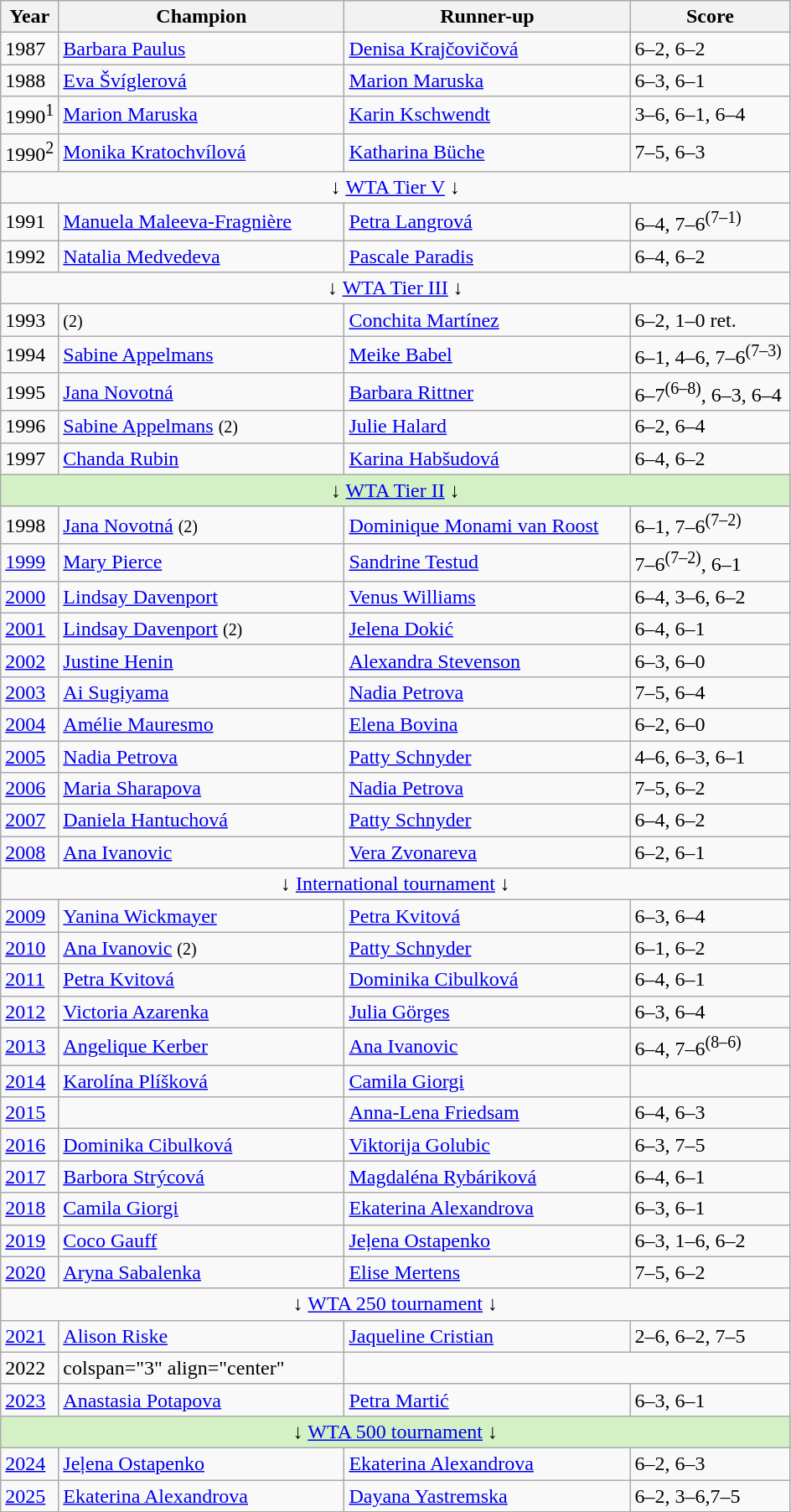<table class="wikitable">
<tr>
<th width=30>Year</th>
<th width=220>Champion</th>
<th width=220>Runner-up</th>
<th width=120>Score</th>
</tr>
<tr>
<td>1987</td>
<td> <a href='#'>Barbara Paulus</a></td>
<td> <a href='#'>Denisa Krajčovičová</a></td>
<td>6–2, 6–2</td>
</tr>
<tr>
<td>1988</td>
<td> <a href='#'>Eva Švíglerová</a></td>
<td> <a href='#'>Marion Maruska</a></td>
<td>6–3, 6–1</td>
</tr>
<tr>
<td>1990<sup>1</sup></td>
<td> <a href='#'>Marion Maruska</a></td>
<td> <a href='#'>Karin Kschwendt</a></td>
<td>3–6, 6–1, 6–4</td>
</tr>
<tr>
<td>1990<sup>2</sup></td>
<td> <a href='#'>Monika Kratochvílová</a></td>
<td> <a href='#'>Katharina Büche</a></td>
<td>7–5, 6–3</td>
</tr>
<tr>
<td colspan="4" align="center">↓ <a href='#'>WTA Tier V</a> ↓</td>
</tr>
<tr>
<td>1991</td>
<td> <a href='#'>Manuela Maleeva-Fragnière</a></td>
<td> <a href='#'>Petra Langrová</a></td>
<td>6–4, 7–6<sup>(7–1)</sup></td>
</tr>
<tr>
<td>1992</td>
<td> <a href='#'>Natalia Medvedeva</a></td>
<td> <a href='#'>Pascale Paradis</a></td>
<td>6–4, 6–2</td>
</tr>
<tr>
<td colspan="4" align="center">↓ <a href='#'>WTA Tier III</a> ↓</td>
</tr>
<tr>
<td>1993</td>
<td><small> (2) </small></td>
<td> <a href='#'>Conchita Martínez</a></td>
<td>6–2, 1–0 ret.</td>
</tr>
<tr>
<td>1994</td>
<td> <a href='#'>Sabine Appelmans</a></td>
<td> <a href='#'>Meike Babel</a></td>
<td>6–1, 4–6, 7–6<sup>(7–3)</sup></td>
</tr>
<tr>
<td>1995</td>
<td> <a href='#'>Jana Novotná</a></td>
<td> <a href='#'>Barbara Rittner</a></td>
<td>6–7<sup>(6–8)</sup>, 6–3, 6–4</td>
</tr>
<tr>
<td>1996</td>
<td> <a href='#'>Sabine Appelmans</a> <small> (2) </small></td>
<td> <a href='#'>Julie Halard</a></td>
<td>6–2, 6–4</td>
</tr>
<tr>
<td>1997</td>
<td> <a href='#'>Chanda Rubin</a></td>
<td> <a href='#'>Karina Habšudová</a></td>
<td>6–4, 6–2</td>
</tr>
<tr>
<td colspan=8 style=background:#D4F1C5 align=center>↓ <a href='#'>WTA Tier II</a> ↓</td>
</tr>
<tr>
<td>1998</td>
<td> <a href='#'>Jana Novotná</a> <small> (2) </small></td>
<td> <a href='#'>Dominique Monami van Roost</a></td>
<td>6–1, 7–6<sup>(7–2)</sup></td>
</tr>
<tr>
<td><a href='#'>1999</a></td>
<td> <a href='#'>Mary Pierce</a></td>
<td> <a href='#'>Sandrine Testud</a></td>
<td>7–6<sup>(7–2)</sup>, 6–1</td>
</tr>
<tr>
<td><a href='#'>2000</a></td>
<td> <a href='#'>Lindsay Davenport</a></td>
<td> <a href='#'>Venus Williams</a></td>
<td>6–4, 3–6, 6–2</td>
</tr>
<tr>
<td><a href='#'>2001</a></td>
<td> <a href='#'>Lindsay Davenport</a> <small> (2) </small></td>
<td> <a href='#'>Jelena Dokić</a></td>
<td>6–4, 6–1</td>
</tr>
<tr>
<td><a href='#'>2002</a></td>
<td> <a href='#'>Justine Henin</a></td>
<td> <a href='#'>Alexandra Stevenson</a></td>
<td>6–3, 6–0</td>
</tr>
<tr>
<td><a href='#'>2003</a></td>
<td> <a href='#'>Ai Sugiyama</a></td>
<td> <a href='#'>Nadia Petrova</a></td>
<td>7–5, 6–4</td>
</tr>
<tr>
<td><a href='#'>2004</a></td>
<td> <a href='#'>Amélie Mauresmo</a></td>
<td> <a href='#'>Elena Bovina</a></td>
<td>6–2, 6–0</td>
</tr>
<tr>
<td><a href='#'>2005</a></td>
<td> <a href='#'>Nadia Petrova</a></td>
<td> <a href='#'>Patty Schnyder</a></td>
<td>4–6, 6–3, 6–1</td>
</tr>
<tr>
<td><a href='#'>2006</a></td>
<td> <a href='#'>Maria Sharapova</a></td>
<td> <a href='#'>Nadia Petrova</a></td>
<td>7–5, 6–2</td>
</tr>
<tr>
<td><a href='#'>2007</a></td>
<td> <a href='#'>Daniela Hantuchová</a></td>
<td> <a href='#'>Patty Schnyder</a></td>
<td>6–4, 6–2</td>
</tr>
<tr>
<td><a href='#'>2008</a></td>
<td> <a href='#'>Ana Ivanovic</a></td>
<td> <a href='#'>Vera Zvonareva</a></td>
<td>6–2, 6–1</td>
</tr>
<tr>
<td colspan="4" align="center">↓ <a href='#'>International tournament</a> ↓</td>
</tr>
<tr>
<td><a href='#'>2009</a></td>
<td> <a href='#'>Yanina Wickmayer</a></td>
<td> <a href='#'>Petra Kvitová</a></td>
<td>6–3, 6–4</td>
</tr>
<tr>
<td><a href='#'>2010</a></td>
<td> <a href='#'>Ana Ivanovic</a> <small> (2) </small></td>
<td> <a href='#'>Patty Schnyder</a></td>
<td>6–1, 6–2</td>
</tr>
<tr>
<td><a href='#'>2011</a></td>
<td> <a href='#'>Petra Kvitová</a></td>
<td> <a href='#'>Dominika Cibulková</a></td>
<td>6–4, 6–1</td>
</tr>
<tr>
<td><a href='#'>2012</a></td>
<td> <a href='#'>Victoria Azarenka</a></td>
<td> <a href='#'>Julia Görges</a></td>
<td>6–3, 6–4</td>
</tr>
<tr>
<td><a href='#'>2013</a></td>
<td> <a href='#'>Angelique Kerber</a></td>
<td> <a href='#'>Ana Ivanovic</a></td>
<td>6–4, 7–6<sup>(8–6)</sup></td>
</tr>
<tr>
<td><a href='#'>2014</a></td>
<td> <a href='#'>Karolína Plíšková</a></td>
<td> <a href='#'>Camila Giorgi</a></td>
<td></td>
</tr>
<tr>
<td><a href='#'>2015</a></td>
<td></td>
<td> <a href='#'>Anna-Lena Friedsam</a></td>
<td>6–4, 6–3</td>
</tr>
<tr>
<td><a href='#'>2016</a></td>
<td> <a href='#'>Dominika Cibulková</a></td>
<td> <a href='#'>Viktorija Golubic</a></td>
<td>6–3, 7–5</td>
</tr>
<tr>
<td><a href='#'>2017</a></td>
<td> <a href='#'>Barbora Strýcová</a></td>
<td> <a href='#'>Magdaléna Rybáriková</a></td>
<td>6–4, 6–1</td>
</tr>
<tr>
<td><a href='#'>2018</a></td>
<td> <a href='#'>Camila Giorgi</a></td>
<td> <a href='#'>Ekaterina Alexandrova</a></td>
<td>6–3, 6–1</td>
</tr>
<tr>
<td><a href='#'>2019</a></td>
<td> <a href='#'>Coco Gauff</a></td>
<td> <a href='#'>Jeļena Ostapenko</a></td>
<td>6–3, 1–6, 6–2</td>
</tr>
<tr>
<td><a href='#'>2020</a></td>
<td> <a href='#'>Aryna Sabalenka</a></td>
<td> <a href='#'>Elise Mertens</a></td>
<td>7–5, 6–2</td>
</tr>
<tr>
<td colspan="4" align="center">↓ <a href='#'>WTA 250 tournament</a> ↓</td>
</tr>
<tr>
<td><a href='#'>2021</a></td>
<td> <a href='#'>Alison Riske</a></td>
<td> <a href='#'>Jaqueline Cristian</a></td>
<td>2–6, 6–2, 7–5</td>
</tr>
<tr>
<td>2022</td>
<td>colspan="3" align="center" </td>
</tr>
<tr>
<td><a href='#'>2023</a></td>
<td> <a href='#'>Anastasia Potapova</a></td>
<td> <a href='#'>Petra Martić</a></td>
<td>6–3, 6–1</td>
</tr>
<tr>
<td colspan=8 style=background:#D4F1C5 align=center>↓ <a href='#'>WTA 500 tournament</a> ↓</td>
</tr>
<tr>
<td><a href='#'>2024</a></td>
<td> <a href='#'>Jeļena Ostapenko</a></td>
<td> <a href='#'>Ekaterina Alexandrova</a></td>
<td>6–2, 6–3</td>
</tr>
<tr>
<td><a href='#'>2025</a></td>
<td> <a href='#'>Ekaterina Alexandrova</a></td>
<td> <a href='#'>Dayana Yastremska </a></td>
<td>6–2, 3–6,7–5</td>
</tr>
</table>
